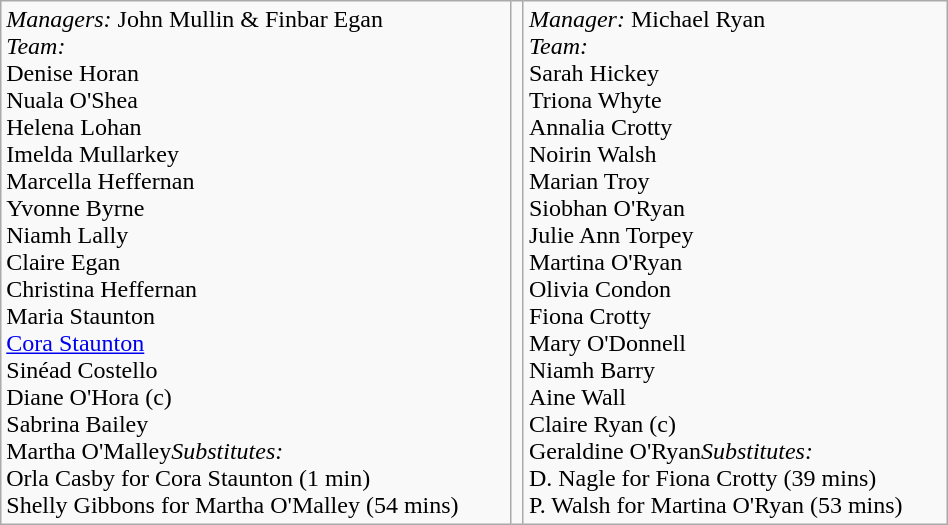<table border=0 class="wikitable" width=50%>
<tr>
<td valign=top><em>Managers:</em> John Mullin & Finbar Egan<br><em>Team:</em> <br> Denise Horan<br> Nuala O'Shea<br> Helena Lohan<br> Imelda Mullarkey<br> Marcella Heffernan<br> Yvonne Byrne<br> Niamh Lally<br> Claire Egan<br> Christina Heffernan<br> Maria Staunton<br>
<a href='#'>Cora Staunton</a><br> Sinéad Costello<br> Diane O'Hora (c)<br> Sabrina Bailey<br> Martha O'Malley<em>Substitutes:</em><br> Orla Casby for Cora Staunton (1 min)<br> Shelly Gibbons for Martha O'Malley (54 mins)</td>
<td valign=middle align=center><br></td>
<td valign=top><em>Manager:</em> Michael Ryan<br><em>Team:</em> <br> Sarah Hickey<br> Triona Whyte<br> Annalia Crotty<br> Noirin Walsh<br> Marian Troy<br> Siobhan O'Ryan<br> Julie Ann Torpey<br> Martina O'Ryan<br> Olivia Condon<br> Fiona Crotty<br> Mary O'Donnell<br> Niamh Barry<br> Aine Wall<br> Claire Ryan (c)<br> Geraldine O'Ryan<em>Substitutes:</em><br> D. Nagle for Fiona Crotty (39 mins) <br> P. Walsh for Martina O'Ryan (53 mins)</td>
</tr>
</table>
